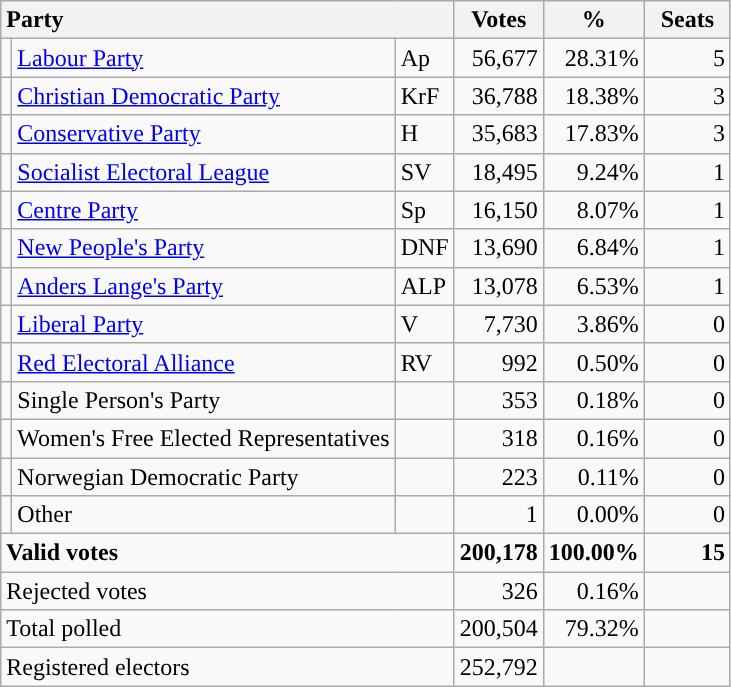<table class="wikitable" border="1" style="text-align:right;">
<tr>
<th style="text-align:left;" colspan=3>Party</th>
<th align=center width="50">Votes</th>
<th align=center width="50">%</th>
<th align=center width="50">Seats</th>
</tr>
<tr>
<td style="color:inherit;background:"></td>
<td align=left><a href='#'>Labour Party</a></td>
<td align=left>Ap</td>
<td>56,677</td>
<td>28.31%</td>
<td>5</td>
</tr>
<tr>
<td style="color:inherit;background:"></td>
<td align=left><a href='#'>Christian Democratic Party</a></td>
<td align=left>KrF</td>
<td>36,788</td>
<td>18.38%</td>
<td>3</td>
</tr>
<tr>
<td style="color:inherit;background:"></td>
<td align=left><a href='#'>Conservative Party</a></td>
<td align=left>H</td>
<td>35,683</td>
<td>17.83%</td>
<td>3</td>
</tr>
<tr>
<td style="color:inherit;background:"></td>
<td align=left><a href='#'>Socialist Electoral League</a></td>
<td align=left>SV</td>
<td>18,495</td>
<td>9.24%</td>
<td>1</td>
</tr>
<tr>
<td style="color:inherit;background:"></td>
<td align=left><a href='#'>Centre Party</a></td>
<td align=left>Sp</td>
<td>16,150</td>
<td>8.07%</td>
<td>1</td>
</tr>
<tr>
<td style="color:inherit;background:"></td>
<td align=left><a href='#'>New People's Party</a></td>
<td align=left>DNF</td>
<td>13,690</td>
<td>6.84%</td>
<td>1</td>
</tr>
<tr>
<td style="color:inherit;background:"></td>
<td align=left><a href='#'>Anders Lange's Party</a></td>
<td align=left>ALP</td>
<td>13,078</td>
<td>6.53%</td>
<td>1</td>
</tr>
<tr>
<td style="color:inherit;background:"></td>
<td align=left><a href='#'>Liberal Party</a></td>
<td align=left>V</td>
<td>7,730</td>
<td>3.86%</td>
<td>0</td>
</tr>
<tr>
<td style="color:inherit;background:"></td>
<td align=left><a href='#'>Red Electoral Alliance</a></td>
<td align=left>RV</td>
<td>992</td>
<td>0.50%</td>
<td>0</td>
</tr>
<tr>
<td></td>
<td align=left>Single Person's Party</td>
<td align=left></td>
<td>353</td>
<td>0.18%</td>
<td>0</td>
</tr>
<tr>
<td></td>
<td align=left>Women's Free Elected Representatives</td>
<td align=left></td>
<td>318</td>
<td>0.16%</td>
<td>0</td>
</tr>
<tr>
<td></td>
<td align=left>Norwegian Democratic Party</td>
<td align=left></td>
<td>223</td>
<td>0.11%</td>
<td>0</td>
</tr>
<tr>
<td></td>
<td align=left>Other</td>
<td align=left></td>
<td>1</td>
<td>0.00%</td>
<td>0</td>
</tr>
<tr style="font-weight:bold">
<td align=left colspan=3>Valid votes</td>
<td>200,178</td>
<td>100.00%</td>
<td>15</td>
</tr>
<tr>
<td align=left colspan=3>Rejected votes</td>
<td>326</td>
<td>0.16%</td>
<td></td>
</tr>
<tr>
<td align=left colspan=3>Total polled</td>
<td>200,504</td>
<td>79.32%</td>
<td></td>
</tr>
<tr>
<td align=left colspan=3>Registered electors</td>
<td>252,792</td>
<td></td>
<td></td>
</tr>
</table>
